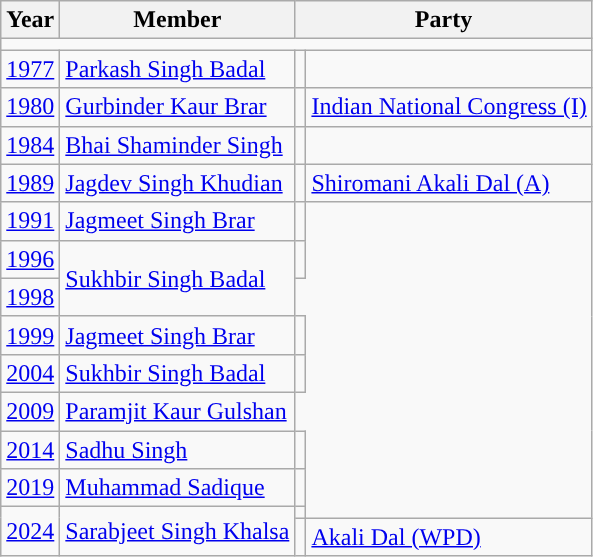<table class="wikitable">
<tr>
<th>Year</th>
<th>Member</th>
<th colspan="2">Party</th>
</tr>
<tr>
<td colspan="4"></td>
</tr>
<tr>
<td><a href='#'>1977</a></td>
<td><a href='#'>Parkash Singh Badal</a></td>
<td></td>
</tr>
<tr>
<td><a href='#'>1980</a></td>
<td><a href='#'>Gurbinder Kaur Brar</a></td>
<td style="background-color: "></td>
<td><a href='#'>Indian National Congress (I)</a></td>
</tr>
<tr>
<td><a href='#'>1984</a></td>
<td><a href='#'>Bhai Shaminder Singh</a></td>
<td></td>
</tr>
<tr>
<td><a href='#'>1989</a></td>
<td><a href='#'>Jagdev Singh Khudian</a></td>
<td style="background-color: "></td>
<td><a href='#'>Shiromani Akali Dal (A)</a></td>
</tr>
<tr>
<td><a href='#'>1991</a></td>
<td><a href='#'>Jagmeet Singh Brar</a></td>
<td></td>
</tr>
<tr>
<td><a href='#'>1996</a></td>
<td rowspan="2"><a href='#'>Sukhbir Singh Badal</a></td>
<td></td>
</tr>
<tr>
<td><a href='#'>1998</a></td>
</tr>
<tr>
<td><a href='#'>1999</a></td>
<td><a href='#'>Jagmeet Singh Brar</a></td>
<td></td>
</tr>
<tr>
<td><a href='#'>2004</a></td>
<td><a href='#'>Sukhbir Singh Badal</a></td>
<td></td>
</tr>
<tr>
<td><a href='#'>2009</a></td>
<td><a href='#'>Paramjit Kaur Gulshan</a></td>
</tr>
<tr>
<td><a href='#'>2014</a></td>
<td><a href='#'>Sadhu Singh</a></td>
<td></td>
</tr>
<tr>
<td><a href='#'>2019</a></td>
<td><a href='#'>Muhammad Sadique</a></td>
<td></td>
</tr>
<tr>
<td rowspan="2"><a href='#'>2024</a></td>
<td rowspan="2"><a href='#'>Sarabjeet Singh Khalsa</a></td>
<td></td>
</tr>
<tr>
<td style="background-color: "></td>
<td><a href='#'>Akali Dal (WPD)</a></td>
</tr>
</table>
